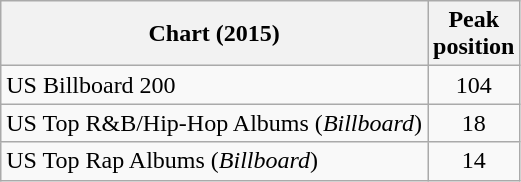<table class="wikitable sortable">
<tr>
<th>Chart (2015)</th>
<th>Peak<br>position</th>
</tr>
<tr>
<td>US Billboard 200</td>
<td align="center">104</td>
</tr>
<tr>
<td>US Top R&B/Hip-Hop Albums (<em>Billboard</em>)</td>
<td align="center">18</td>
</tr>
<tr>
<td>US Top Rap Albums (<em>Billboard</em>)</td>
<td align="center">14</td>
</tr>
</table>
